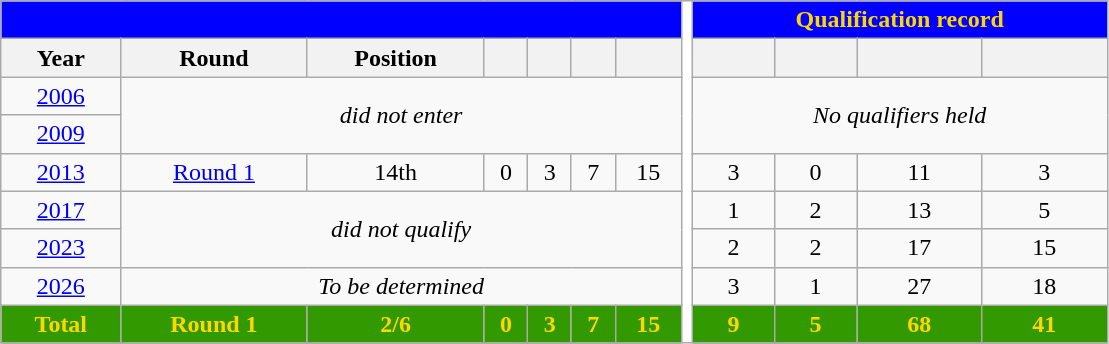<table class="wikitable" style="text-align: center;">
<tr>
<th style="background:Blue;" colspan="7"><a href='#'></a></th>
<th style="background:white; width:1%;" rowspan="9"></th>
<th style="background:Blue; color:#FFD700;" colspan="5">Qualification record</th>
</tr>
<tr>
<th>Year</th>
<th>Round</th>
<th>Position</th>
<th></th>
<th></th>
<th></th>
<th></th>
<th></th>
<th></th>
<th></th>
<th></th>
</tr>
<tr>
<td><a href='#'>2006</a></td>
<td colspan=6 rowspan=2 align=center><em>did not enter</em></td>
<td colspan=4 rowspan=2 align=center><em>No qualifiers held</em></td>
</tr>
<tr>
<td><a href='#'>2009</a></td>
</tr>
<tr>
<td> <a href='#'>2013</a></td>
<td><a href='#'>Round 1</a></td>
<td>14th</td>
<td>0</td>
<td>3</td>
<td>7</td>
<td>15</td>
<td>3</td>
<td>0</td>
<td>11</td>
<td>3</td>
</tr>
<tr>
<td><a href='#'>2017</a></td>
<td colspan=6 rowspan=2 align=center><em>did not qualify</em></td>
<td>1</td>
<td>2</td>
<td>13</td>
<td>5</td>
</tr>
<tr>
<td><a href='#'>2023</a></td>
<td>2</td>
<td>2</td>
<td>17</td>
<td>15</td>
</tr>
<tr>
<td> <a href='#'>2026</a></td>
<td colspan=6 align=center><em>To be determined</em></td>
<td>3</td>
<td>1</td>
<td>27</td>
<td>18</td>
</tr>
<tr>
<th style="color:#FFD700; background:#390;">Total</th>
<th style="color:#FFD700; background:#390;">Round 1</th>
<th style="color:#FFD700; background:#390;">2/6</th>
<th style="color:#FFD700; background:#390;">0</th>
<th style="color:#FFD700; background:#390;">3</th>
<th style="color:#FFD700; background:#390;">7</th>
<th style="color:#FFD700; background:#390;">15</th>
<th style="color:#FFD700; background:#390;">9</th>
<th style="color:#FFD700; background:#390;">5</th>
<th style="color:#FFD700; background:#390;">68</th>
<th style="color:#FFD700; background:#390;">41</th>
</tr>
</table>
